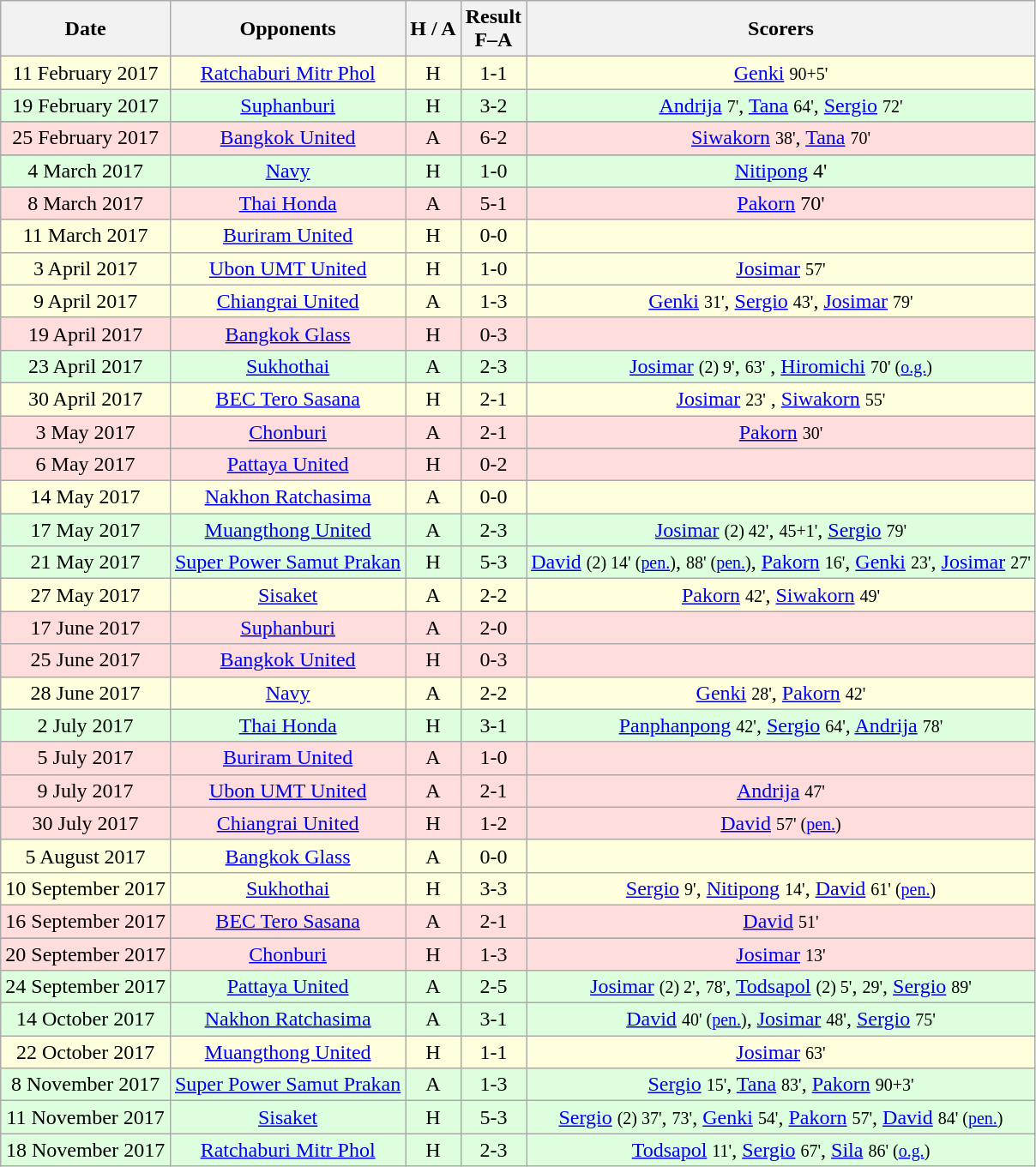<table class="wikitable" style="text-align:center">
<tr>
<th>Date</th>
<th>Opponents</th>
<th>H / A</th>
<th>Result<br>F–A</th>
<th>Scorers</th>
</tr>
<tr bgcolor="#ffffdd">
<td>11 February 2017</td>
<td><a href='#'>Ratchaburi Mitr Phol</a></td>
<td>H</td>
<td>1-1</td>
<td><a href='#'>Genki</a> <small>90+5'</small></td>
</tr>
<tr bgcolor="#ddffdd">
<td>19 February 2017</td>
<td><a href='#'>Suphanburi</a></td>
<td>H</td>
<td>3-2</td>
<td><a href='#'>Andrija</a> <small>7'</small>, <a href='#'>Tana</a> <small>64'</small>, <a href='#'>Sergio</a> <small>72'</small></td>
</tr>
<tr>
</tr>
<tr bgcolor="#ffdddd">
<td>25 February 2017</td>
<td><a href='#'>Bangkok United</a></td>
<td>A</td>
<td>6-2</td>
<td><a href='#'>Siwakorn</a> <small>38'</small>, <a href='#'>Tana</a> <small>70'</small></td>
</tr>
<tr>
</tr>
<tr bgcolor="#ddffdd">
<td>4 March 2017</td>
<td><a href='#'>Navy</a></td>
<td>H</td>
<td>1-0</td>
<td><a href='#'>Nitipong</a> 4'</td>
</tr>
<tr bgcolor="#ffdddd">
<td>8 March 2017</td>
<td><a href='#'>Thai Honda</a></td>
<td>A</td>
<td>5-1</td>
<td><a href='#'>Pakorn</a> 70'</td>
</tr>
<tr bgcolor="#ffffdd">
<td>11 March 2017</td>
<td><a href='#'>Buriram United</a></td>
<td>H</td>
<td>0-0</td>
<td></td>
</tr>
<tr bgcolor="#ffffdd">
<td>3 April 2017</td>
<td><a href='#'>Ubon UMT United</a></td>
<td>H</td>
<td>1-0</td>
<td><a href='#'>Josimar</a> <small>57'</small></td>
</tr>
<tr bgcolor="#ffffdd">
<td>9 April 2017</td>
<td><a href='#'>Chiangrai United</a></td>
<td>A</td>
<td>1-3</td>
<td><a href='#'>Genki</a> <small>31'</small>, <a href='#'>Sergio</a> <small>43'</small>, <a href='#'>Josimar</a> <small>79'</small></td>
</tr>
<tr bgcolor="#ffdddd">
<td>19 April 2017</td>
<td><a href='#'>Bangkok Glass</a></td>
<td>H</td>
<td>0-3</td>
<td></td>
</tr>
<tr bgcolor="#ddffdd">
<td>23 April 2017</td>
<td><a href='#'>Sukhothai</a></td>
<td>A</td>
<td>2-3</td>
<td><a href='#'>Josimar</a> <small>(2) 9'</small>, <small>63'</small> , <a href='#'>Hiromichi</a> <small>70' (<a href='#'>o.g.</a>)</small></td>
</tr>
<tr bgcolor="#ffffdd">
<td>30 April 2017</td>
<td><a href='#'>BEC Tero Sasana</a></td>
<td>H</td>
<td>2-1</td>
<td><a href='#'>Josimar</a> <small>23'</small> , <a href='#'>Siwakorn</a> <small>55'</small></td>
</tr>
<tr bgcolor="#ffdddd">
<td>3 May 2017</td>
<td><a href='#'>Chonburi</a></td>
<td>A</td>
<td>2-1</td>
<td><a href='#'>Pakorn</a> <small>30'</small></td>
</tr>
<tr>
</tr>
<tr bgcolor="#ffdddd">
<td>6 May 2017</td>
<td><a href='#'>Pattaya United</a></td>
<td>H</td>
<td>0-2</td>
<td></td>
</tr>
<tr bgcolor="#ffffdd">
<td>14 May 2017</td>
<td><a href='#'>Nakhon Ratchasima</a></td>
<td>A</td>
<td>0-0</td>
<td></td>
</tr>
<tr bgcolor="#ddffdd">
<td>17 May 2017</td>
<td><a href='#'>Muangthong United</a></td>
<td>A</td>
<td>2-3</td>
<td><a href='#'>Josimar</a> <small>(2) 42'</small>, <small>45+1'</small>, <a href='#'>Sergio</a> <small>79'</small></td>
</tr>
<tr bgcolor="#ddffdd">
<td>21 May 2017</td>
<td><a href='#'>Super Power Samut Prakan</a></td>
<td>H</td>
<td>5-3</td>
<td><a href='#'>David</a> <small>(2) 14' (<a href='#'>pen.</a>)</small>, <small>88' (<a href='#'>pen.</a>)</small>, <a href='#'>Pakorn</a> <small>16'</small>, <a href='#'>Genki</a> <small>23'</small>, <a href='#'>Josimar</a> <small>27'</small></td>
</tr>
<tr bgcolor="#ffffdd">
<td>27 May 2017</td>
<td><a href='#'>Sisaket</a></td>
<td>A</td>
<td>2-2</td>
<td><a href='#'>Pakorn</a> <small>42'</small>, <a href='#'>Siwakorn</a> <small>49'</small></td>
</tr>
<tr bgcolor="#ffdddd">
<td>17 June 2017</td>
<td><a href='#'>Suphanburi</a></td>
<td>A</td>
<td>2-0</td>
<td></td>
</tr>
<tr bgcolor="#ffdddd">
<td>25 June 2017</td>
<td><a href='#'>Bangkok United</a></td>
<td>H</td>
<td>0-3</td>
<td></td>
</tr>
<tr bgcolor="#ffffdd">
<td>28 June 2017</td>
<td><a href='#'>Navy</a></td>
<td>A</td>
<td>2-2</td>
<td><a href='#'>Genki</a> <small>28'</small>, <a href='#'>Pakorn</a> <small>42'</small></td>
</tr>
<tr bgcolor="#ddffdd">
<td>2 July 2017</td>
<td><a href='#'>Thai Honda</a></td>
<td>H</td>
<td>3-1</td>
<td><a href='#'>Panphanpong</a> <small>42'</small>, <a href='#'>Sergio</a> <small>64'</small>, <a href='#'>Andrija</a> <small>78'</small></td>
</tr>
<tr bgcolor="#ffdddd">
<td>5 July 2017</td>
<td><a href='#'>Buriram United</a></td>
<td>A</td>
<td>1-0</td>
<td></td>
</tr>
<tr bgcolor="#ffdddd">
<td>9 July 2017</td>
<td><a href='#'>Ubon UMT United</a></td>
<td>A</td>
<td>2-1</td>
<td><a href='#'>Andrija</a> <small>47'</small></td>
</tr>
<tr bgcolor="#ffdddd">
<td>30 July 2017</td>
<td><a href='#'>Chiangrai United</a></td>
<td>H</td>
<td>1-2</td>
<td><a href='#'>David</a>  <small>57' (<a href='#'>pen.</a>)</small></td>
</tr>
<tr bgcolor="#ffffdd">
<td>5 August 2017</td>
<td><a href='#'>Bangkok Glass</a></td>
<td>A</td>
<td>0-0</td>
<td></td>
</tr>
<tr bgcolor="#ffffdd">
<td>10 September 2017</td>
<td><a href='#'>Sukhothai</a></td>
<td>H</td>
<td>3-3</td>
<td><a href='#'>Sergio</a> <small>9'</small>, <a href='#'>Nitipong</a> <small>14'</small>, <a href='#'>David</a>  <small>61' (<a href='#'>pen.</a>)</small></td>
</tr>
<tr bgcolor="#ffdddd">
<td>16 September 2017</td>
<td><a href='#'>BEC Tero Sasana</a></td>
<td>A</td>
<td>2-1</td>
<td><a href='#'>David</a>  <small>51'</small></td>
</tr>
<tr>
</tr>
<tr bgcolor="#ffdddd">
<td>20 September 2017</td>
<td><a href='#'>Chonburi</a></td>
<td>H</td>
<td>1-3</td>
<td><a href='#'>Josimar</a> <small>13'</small></td>
</tr>
<tr bgcolor="#ddffdd">
<td>24 September 2017</td>
<td><a href='#'>Pattaya United</a></td>
<td>A</td>
<td>2-5</td>
<td><a href='#'>Josimar</a> <small>(2) 2'</small>, <small>78'</small>, <a href='#'>Todsapol</a> <small>(2) 5'</small>, <small>29'</small>, <a href='#'>Sergio</a> <small>89'</small></td>
</tr>
<tr bgcolor="#ddffdd">
<td>14 October 2017</td>
<td><a href='#'>Nakhon Ratchasima</a></td>
<td>A</td>
<td>3-1</td>
<td><a href='#'>David</a> <small>40' (<a href='#'>pen.</a>)</small>, <a href='#'>Josimar</a> <small>48'</small>, <a href='#'>Sergio</a> <small>75'</small></td>
</tr>
<tr bgcolor="#ffffdd">
<td>22 October 2017</td>
<td><a href='#'>Muangthong United</a></td>
<td>H</td>
<td>1-1</td>
<td><a href='#'>Josimar</a> <small>63'</small></td>
</tr>
<tr bgcolor="#ddffdd">
<td>8 November 2017</td>
<td><a href='#'>Super Power Samut Prakan</a></td>
<td>A</td>
<td>1-3</td>
<td><a href='#'>Sergio</a> <small>15'</small>, <a href='#'>Tana</a> <small>83'</small>, <a href='#'>Pakorn</a> <small>90+3'</small></td>
</tr>
<tr bgcolor="#ddffdd">
<td>11 November 2017</td>
<td><a href='#'>Sisaket</a></td>
<td>H</td>
<td>5-3</td>
<td><a href='#'>Sergio</a> <small>(2) 37'</small>, <small>73'</small>, <a href='#'>Genki</a> <small>54'</small>, <a href='#'>Pakorn</a> <small>57'</small>, <a href='#'>David</a> <small>84' (<a href='#'>pen.</a>)</small></td>
</tr>
<tr bgcolor="#ddffdd">
<td>18 November 2017</td>
<td><a href='#'>Ratchaburi Mitr Phol</a></td>
<td>H</td>
<td>2-3</td>
<td><a href='#'>Todsapol</a> <small>11'</small>, <a href='#'>Sergio</a> <small>67'</small>, <a href='#'>Sila</a> <small>86' (<a href='#'>o.g.</a>)</small></td>
</tr>
</table>
